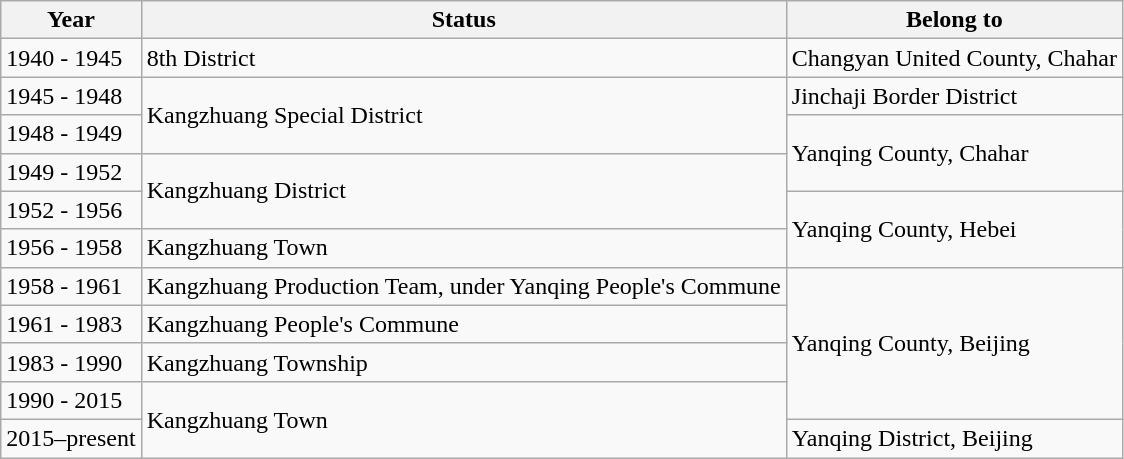<table class="wikitable">
<tr>
<th>Year</th>
<th>Status</th>
<th>Belong to</th>
</tr>
<tr>
<td>1940 - 1945</td>
<td>8th District</td>
<td>Changyan United County, Chahar</td>
</tr>
<tr>
<td>1945 - 1948</td>
<td rowspan="2">Kangzhuang Special District</td>
<td>Jinchaji Border District</td>
</tr>
<tr>
<td>1948 - 1949</td>
<td rowspan="2">Yanqing County, Chahar</td>
</tr>
<tr>
<td>1949 - 1952</td>
<td rowspan="2">Kangzhuang District</td>
</tr>
<tr>
<td>1952 - 1956</td>
<td rowspan="2">Yanqing County, Hebei</td>
</tr>
<tr>
<td>1956 - 1958</td>
<td>Kangzhuang Town</td>
</tr>
<tr>
<td>1958 - 1961</td>
<td>Kangzhuang Production Team, under Yanqing People's Commune</td>
<td rowspan="4">Yanqing County, Beijing</td>
</tr>
<tr>
<td>1961 - 1983</td>
<td>Kangzhuang People's Commune</td>
</tr>
<tr>
<td>1983 - 1990</td>
<td>Kangzhuang Township</td>
</tr>
<tr>
<td>1990 - 2015</td>
<td rowspan="2">Kangzhuang Town</td>
</tr>
<tr>
<td>2015–present</td>
<td>Yanqing District, Beijing</td>
</tr>
</table>
